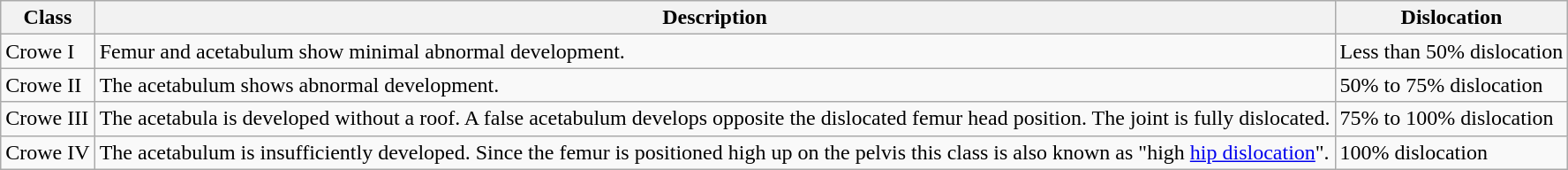<table class="wikitable">
<tr>
<th>Class</th>
<th>Description</th>
<th>Dislocation</th>
</tr>
<tr>
<td>Crowe I</td>
<td>Femur and acetabulum show minimal abnormal development.</td>
<td>Less than 50% dislocation</td>
</tr>
<tr>
<td>Crowe II</td>
<td>The acetabulum shows abnormal development.</td>
<td>50% to 75% dislocation</td>
</tr>
<tr>
<td>Crowe III</td>
<td>The acetabula is developed without a roof.  A false acetabulum develops opposite the dislocated femur head position.  The joint is fully dislocated.</td>
<td>75% to 100% dislocation</td>
</tr>
<tr>
<td>Crowe IV</td>
<td>The acetabulum is insufficiently developed.  Since the femur is positioned high up on the pelvis this class is also known as "high <a href='#'>hip dislocation</a>".</td>
<td>100% dislocation</td>
</tr>
</table>
